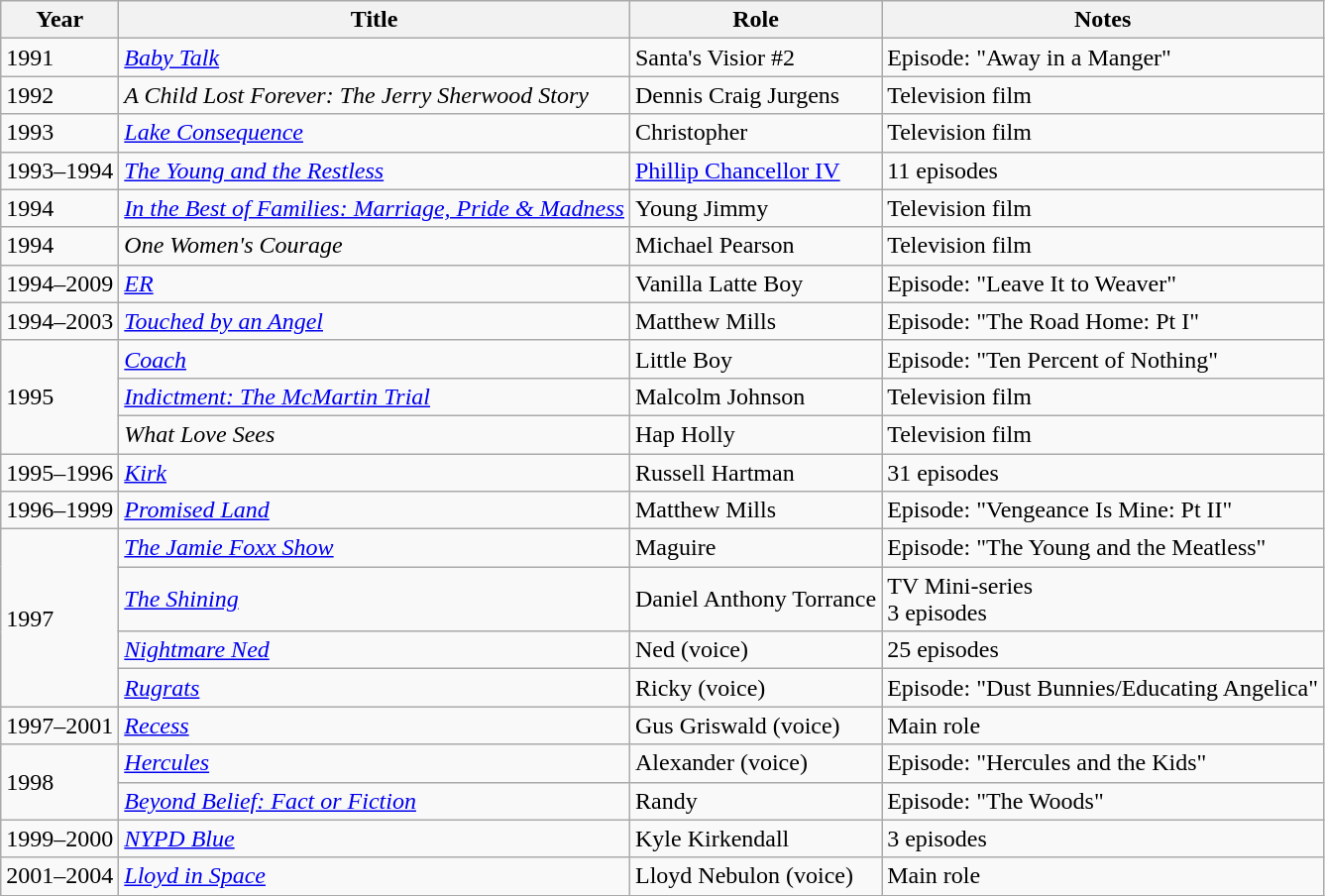<table class="wikitable sortable">
<tr>
<th>Year</th>
<th>Title</th>
<th>Role</th>
<th>Notes</th>
</tr>
<tr>
<td>1991</td>
<td><em><a href='#'>Baby Talk</a></em></td>
<td>Santa's Visior #2</td>
<td>Episode: "Away in a Manger"</td>
</tr>
<tr>
<td>1992</td>
<td><em>A Child Lost Forever: The Jerry Sherwood Story</em></td>
<td>Dennis Craig Jurgens</td>
<td>Television film</td>
</tr>
<tr>
<td>1993</td>
<td><em><a href='#'>Lake Consequence</a></em></td>
<td>Christopher</td>
<td>Television film</td>
</tr>
<tr>
<td>1993–1994</td>
<td><em><a href='#'>The Young and the Restless</a></em></td>
<td><a href='#'>Phillip Chancellor IV</a></td>
<td>11 episodes</td>
</tr>
<tr>
<td>1994</td>
<td><em><a href='#'>In the Best of Families: Marriage, Pride & Madness</a></em></td>
<td>Young Jimmy</td>
<td>Television film</td>
</tr>
<tr>
<td>1994</td>
<td><em>One Women's Courage</em></td>
<td>Michael Pearson</td>
<td>Television film</td>
</tr>
<tr>
<td>1994–2009</td>
<td><em><a href='#'>ER</a></em></td>
<td>Vanilla Latte Boy</td>
<td>Episode: "Leave It to Weaver"</td>
</tr>
<tr>
<td>1994–2003</td>
<td><em><a href='#'>Touched by an Angel</a></em></td>
<td>Matthew Mills</td>
<td>Episode: "The Road Home: Pt I"</td>
</tr>
<tr>
<td rowspan="3">1995</td>
<td><em><a href='#'>Coach</a></em></td>
<td>Little Boy</td>
<td>Episode: "Ten Percent of Nothing"</td>
</tr>
<tr>
<td><em><a href='#'>Indictment: The McMartin Trial</a></em></td>
<td>Malcolm Johnson</td>
<td>Television film</td>
</tr>
<tr>
<td><em>What Love Sees</em></td>
<td>Hap Holly</td>
<td>Television film</td>
</tr>
<tr>
<td>1995–1996</td>
<td><em><a href='#'>Kirk</a></em></td>
<td>Russell Hartman</td>
<td>31 episodes</td>
</tr>
<tr>
<td>1996–1999</td>
<td><em><a href='#'>Promised Land</a></em></td>
<td>Matthew Mills</td>
<td>Episode: "Vengeance Is Mine: Pt II"</td>
</tr>
<tr>
<td rowspan="4">1997</td>
<td><em><a href='#'>The Jamie Foxx Show</a></em></td>
<td>Maguire</td>
<td>Episode: "The Young and the Meatless"</td>
</tr>
<tr>
<td><em><a href='#'>The Shining</a></em></td>
<td>Daniel Anthony Torrance</td>
<td>TV Mini-series<br>3 episodes</td>
</tr>
<tr>
<td><em><a href='#'>Nightmare Ned</a></em></td>
<td>Ned (voice)</td>
<td>25 episodes</td>
</tr>
<tr>
<td><em><a href='#'>Rugrats</a></em></td>
<td>Ricky (voice)</td>
<td>Episode: "Dust Bunnies/Educating Angelica"</td>
</tr>
<tr>
<td>1997–2001</td>
<td><em><a href='#'>Recess</a></em></td>
<td>Gus Griswald (voice)</td>
<td>Main role</td>
</tr>
<tr>
<td rowspan="2">1998</td>
<td><em><a href='#'>Hercules</a></em></td>
<td>Alexander (voice)</td>
<td>Episode: "Hercules and the Kids"</td>
</tr>
<tr>
<td><em><a href='#'>Beyond Belief: Fact or Fiction</a></em></td>
<td>Randy</td>
<td>Episode: "The Woods"</td>
</tr>
<tr>
<td>1999–2000</td>
<td><em><a href='#'>NYPD Blue</a></em></td>
<td>Kyle Kirkendall</td>
<td>3 episodes</td>
</tr>
<tr>
<td>2001–2004</td>
<td><em><a href='#'>Lloyd in Space</a></em></td>
<td>Lloyd Nebulon (voice)</td>
<td>Main role</td>
</tr>
</table>
